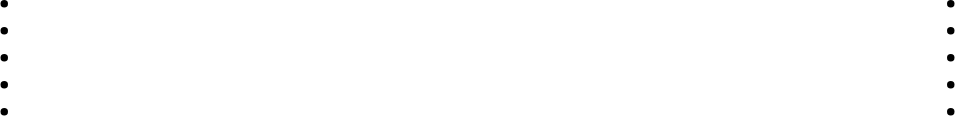<table width="100%">
<tr>
<td><br><ul><li></li><li></li><li></li><li></li><li></li></ul></td>
<td><br><ul><li></li><li></li><li></li><li></li><li></li></ul></td>
</tr>
</table>
